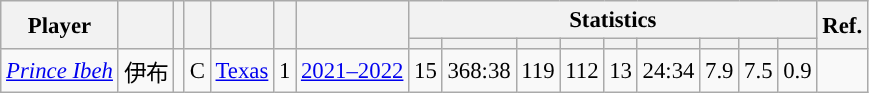<table class="wikitable sortable" style="font-size:95%; text-align:right;">
<tr>
<th rowspan="2">Player</th>
<th rowspan="2"></th>
<th rowspan="2"></th>
<th rowspan="2"></th>
<th rowspan="2"></th>
<th rowspan="2"></th>
<th rowspan="2"></th>
<th colspan="9">Statistics</th>
<th rowspan="2">Ref.</th>
</tr>
<tr>
<th></th>
<th></th>
<th></th>
<th></th>
<th></th>
<th></th>
<th></th>
<th></th>
<th></th>
</tr>
<tr>
<td align="left"><em><a href='#'>Prince Ibeh</a></em></td>
<td align="left">伊布</td>
<td align="center"></td>
<td align="center">C</td>
<td align="left"><a href='#'>Texas</a></td>
<td align="center">1</td>
<td align="center"><a href='#'>2021–2022</a></td>
<td>15</td>
<td>368:38</td>
<td>119</td>
<td>112</td>
<td>13</td>
<td>24:34</td>
<td>7.9</td>
<td>7.5</td>
<td>0.9</td>
<td align="center"></td>
</tr>
</table>
